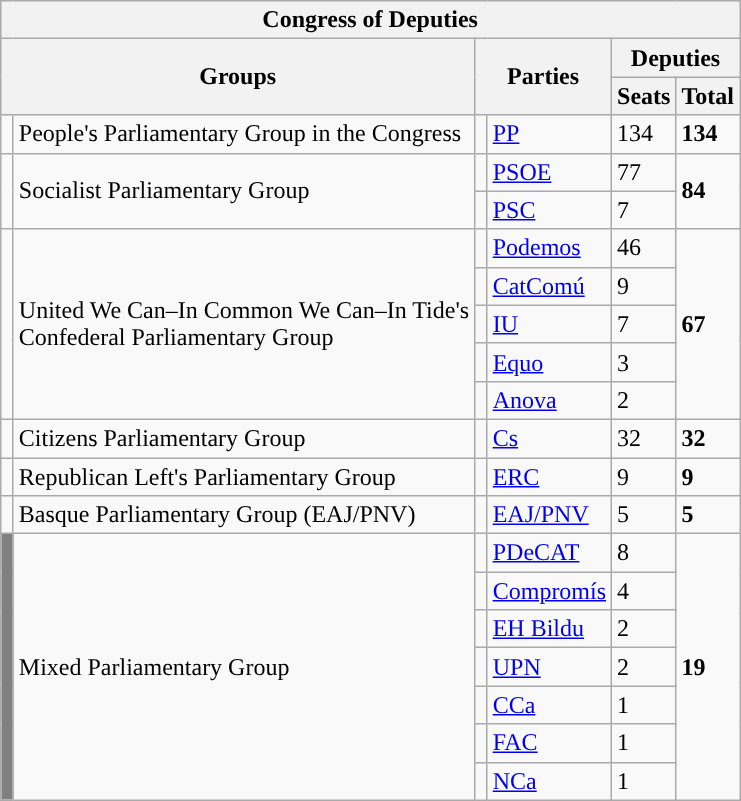<table class="wikitable" style="text-align:left;">
<tr>
<th colspan="6">Congress of Deputies</th>
</tr>
<tr>
<th rowspan="2" colspan="2">Groups</th>
<th rowspan="2" colspan="2">Parties</th>
<th colspan="2">Deputies</th>
</tr>
<tr>
<th>Seats</th>
<th>Total</th>
</tr>
<tr>
<td width="1" style="color:inherit;background:"></td>
<td>People's Parliamentary Group in the Congress</td>
<td width="1" style="color:inherit;background:"></td>
<td><a href='#'>PP</a></td>
<td>134</td>
<td><strong>134</strong></td>
</tr>
<tr>
<td rowspan="2" style="color:inherit;background:"></td>
<td rowspan="2">Socialist Parliamentary Group</td>
<td style="color:inherit;background:"></td>
<td><a href='#'>PSOE</a></td>
<td>77</td>
<td rowspan="2"><strong>84</strong></td>
</tr>
<tr>
<td style="color:inherit;background:"></td>
<td><a href='#'>PSC</a></td>
<td>7</td>
</tr>
<tr>
<td rowspan="5" style="color:inherit;background:"></td>
<td rowspan="5">United We Can–In Common We Can–In Tide's<br>Confederal Parliamentary Group</td>
<td style="color:inherit;background:"></td>
<td><a href='#'>Podemos</a></td>
<td>46</td>
<td rowspan="5"><strong>67</strong></td>
</tr>
<tr>
<td style="color:inherit;background:"></td>
<td><a href='#'>CatComú</a></td>
<td>9</td>
</tr>
<tr>
<td style="color:inherit;background:"></td>
<td><a href='#'>IU</a></td>
<td>7</td>
</tr>
<tr>
<td style="color:inherit;background:"></td>
<td><a href='#'>Equo</a></td>
<td>3</td>
</tr>
<tr>
<td style="color:inherit;background:"></td>
<td><a href='#'>Anova</a></td>
<td>2</td>
</tr>
<tr>
<td style="color:inherit;background:"></td>
<td>Citizens Parliamentary Group</td>
<td style="color:inherit;background:"></td>
<td><a href='#'>Cs</a></td>
<td>32</td>
<td><strong>32</strong></td>
</tr>
<tr>
<td style="color:inherit;background:"></td>
<td>Republican Left's Parliamentary Group</td>
<td style="color:inherit;background:"></td>
<td><a href='#'>ERC</a></td>
<td>9</td>
<td><strong>9</strong></td>
</tr>
<tr>
<td style="color:inherit;background:"></td>
<td>Basque Parliamentary Group (EAJ/PNV)</td>
<td style="color:inherit;background:"></td>
<td><a href='#'>EAJ/PNV</a></td>
<td>5</td>
<td><strong>5</strong></td>
</tr>
<tr>
<td rowspan="7" bgcolor="gray"></td>
<td rowspan="7">Mixed Parliamentary Group</td>
<td style="color:inherit;background:"></td>
<td><a href='#'>PDeCAT</a></td>
<td>8</td>
<td rowspan="7"><strong>19</strong></td>
</tr>
<tr>
<td style="color:inherit;background:"></td>
<td><a href='#'>Compromís</a></td>
<td>4</td>
</tr>
<tr>
<td style="color:inherit;background:"></td>
<td><a href='#'>EH Bildu</a></td>
<td>2</td>
</tr>
<tr>
<td style="color:inherit;background:"></td>
<td><a href='#'>UPN</a></td>
<td>2</td>
</tr>
<tr>
<td style="color:inherit;background:"></td>
<td><a href='#'>CCa</a></td>
<td>1</td>
</tr>
<tr>
<td style="color:inherit;background:"></td>
<td><a href='#'>FAC</a></td>
<td>1</td>
</tr>
<tr>
<td style="color:inherit;background:"></td>
<td><a href='#'>NCa</a></td>
<td>1</td>
</tr>
</table>
